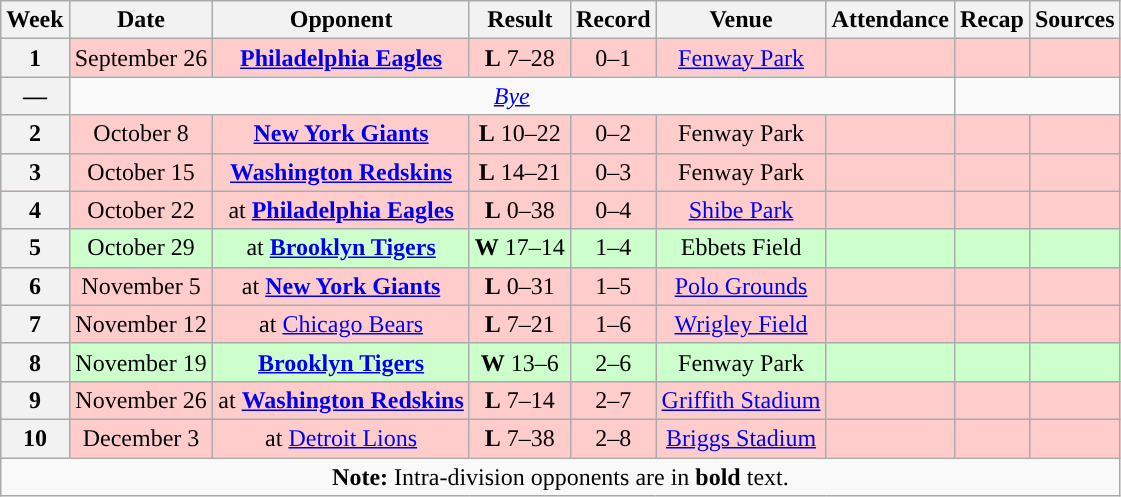<table class="wikitable" style="text-align:center">
<tr>
<th>Week</th>
<th>Date</th>
<th>Opponent</th>
<th>Result</th>
<th>Record</th>
<th>Venue</th>
<th>Attendance</th>
<th>Recap</th>
<th>Sources</th>
</tr>
<tr style="background:#fcc">
<th>1</th>
<td>September 26</td>
<td><strong><a href='#'>Philadelphia Eagles</a></strong></td>
<td><strong>L</strong> 7–28</td>
<td>0–1</td>
<td><a href='#'>Fenway Park</a></td>
<td></td>
<td></td>
<td></td>
</tr>
<tr>
<th>—</th>
<td colspan="6"><em><a href='#'>Bye</a></em></td>
</tr>
<tr style="background:#fcc">
<th>2</th>
<td>October 8</td>
<td><strong><a href='#'>New York Giants</a></strong></td>
<td><strong>L</strong> 10–22</td>
<td>0–2</td>
<td>Fenway Park</td>
<td></td>
<td></td>
<td></td>
</tr>
<tr style="background:#fcc">
<th>3</th>
<td>October 15</td>
<td><strong><a href='#'>Washington Redskins</a></strong></td>
<td><strong>L</strong> 14–21</td>
<td>0–3</td>
<td>Fenway Park</td>
<td></td>
<td></td>
<td></td>
</tr>
<tr style="background:#fcc">
<th>4</th>
<td>October 22</td>
<td>at <strong><a href='#'>Philadelphia Eagles</a></strong></td>
<td><strong>L</strong> 0–38</td>
<td>0–4</td>
<td><a href='#'>Shibe Park</a></td>
<td></td>
<td></td>
<td></td>
</tr>
<tr style="background:#cfc">
<th>5</th>
<td>October 29</td>
<td>at <strong><a href='#'>Brooklyn Tigers</a></strong></td>
<td><strong>W</strong> 17–14</td>
<td>1–4</td>
<td>Ebbets Field</td>
<td></td>
<td></td>
<td></td>
</tr>
<tr style="background:#fcc">
<th>6</th>
<td>November 5</td>
<td>at <strong><a href='#'>New York Giants</a></strong></td>
<td><strong>L</strong> 0–31</td>
<td>1–5</td>
<td><a href='#'>Polo Grounds</a></td>
<td></td>
<td></td>
<td></td>
</tr>
<tr style="background:#fcc">
<th>7</th>
<td>November 12</td>
<td>at <a href='#'>Chicago Bears</a></td>
<td><strong>L</strong> 7–21</td>
<td>1–6</td>
<td><a href='#'>Wrigley Field</a></td>
<td></td>
<td></td>
<td></td>
</tr>
<tr style="background:#cfc">
<th>8</th>
<td>November 19</td>
<td><strong><a href='#'>Brooklyn Tigers</a></strong></td>
<td><strong>W</strong> 13–6</td>
<td>2–6</td>
<td>Fenway Park</td>
<td></td>
<td></td>
<td></td>
</tr>
<tr style="background:#fcc">
<th>9</th>
<td>November 26</td>
<td>at <strong><a href='#'>Washington Redskins</a></strong></td>
<td><strong>L</strong> 7–14</td>
<td>2–7</td>
<td><a href='#'>Griffith Stadium</a></td>
<td></td>
<td></td>
<td></td>
</tr>
<tr style="background:#fcc">
<th>10</th>
<td>December 3</td>
<td>at <a href='#'>Detroit Lions</a></td>
<td><strong>L</strong> 7–38</td>
<td>2–8</td>
<td><a href='#'>Briggs Stadium</a></td>
<td></td>
<td></td>
<td></td>
</tr>
<tr>
<td colspan="10"><strong>Note:</strong> Intra-division opponents are in <strong>bold</strong> text.</td>
</tr>
</table>
